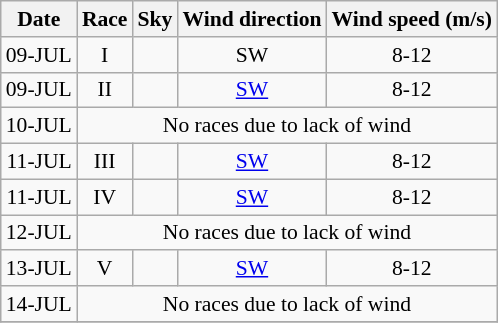<table class="wikitable" style="text-align:right; font-size:90%">
<tr>
<th>Date</th>
<th>Race</th>
<th>Sky</th>
<th>Wind direction</th>
<th>Wind speed (m/s)</th>
</tr>
<tr>
<td>09-JUL</td>
<td align=center>I</td>
<td align=left></td>
<td align=center>SW</td>
<td align=center>8-12</td>
</tr>
<tr>
<td>09-JUL</td>
<td align=center>II</td>
<td align=left></td>
<td align=center><a href='#'>SW</a></td>
<td align=center>8-12</td>
</tr>
<tr>
<td>10-JUL</td>
<td colspan=4 align=center>No races due to lack of wind</td>
</tr>
<tr>
<td>11-JUL</td>
<td align=center>III</td>
<td align=left></td>
<td align=center><a href='#'>SW</a></td>
<td align=center>8-12</td>
</tr>
<tr>
<td>11-JUL</td>
<td align=center>IV</td>
<td align=left></td>
<td align=center><a href='#'>SW</a></td>
<td align=center>8-12</td>
</tr>
<tr>
<td>12-JUL</td>
<td colspan=4 align=center>No races due to lack of wind</td>
</tr>
<tr>
<td>13-JUL</td>
<td align=center>V</td>
<td align=left></td>
<td align=center><a href='#'>SW</a></td>
<td align=center>8-12</td>
</tr>
<tr>
<td>14-JUL</td>
<td colspan=4 align=center>No races due to lack of wind</td>
</tr>
<tr>
</tr>
</table>
